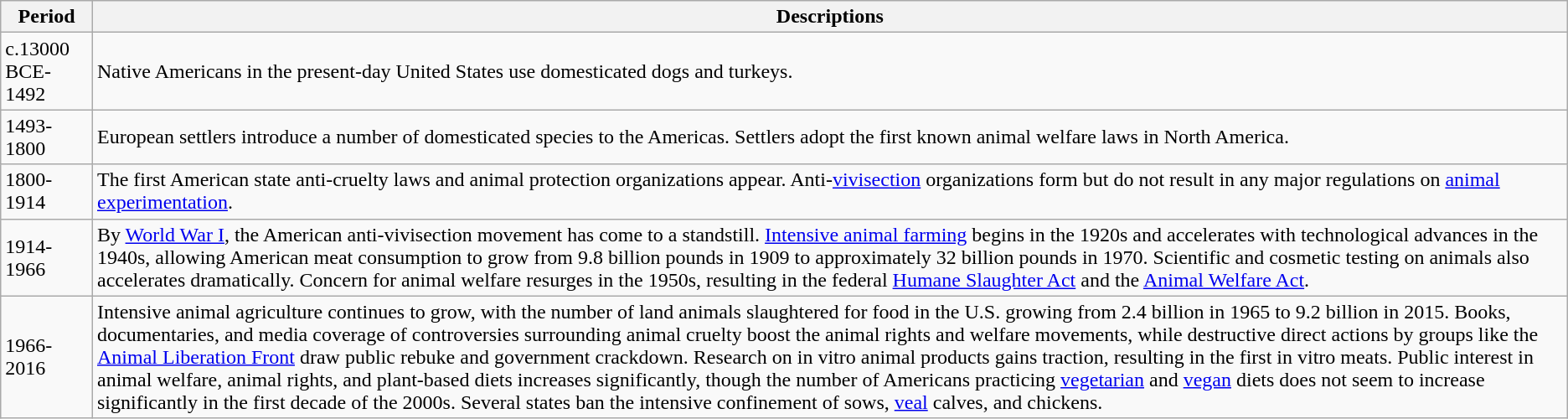<table class="sortable wikitable">
<tr>
<th>Period</th>
<th>Descriptions</th>
</tr>
<tr>
<td>c.13000 BCE-1492</td>
<td>Native Americans in the present-day United States use domesticated dogs and turkeys.</td>
</tr>
<tr>
<td>1493-1800</td>
<td>European settlers introduce a number of domesticated species to the Americas. Settlers adopt the first known animal welfare laws in North America.</td>
</tr>
<tr>
<td>1800-1914</td>
<td>The first American state anti-cruelty laws and animal protection organizations appear. Anti-<a href='#'>vivisection</a> organizations form but do not result in any major regulations on <a href='#'>animal experimentation</a>.</td>
</tr>
<tr>
<td>1914-1966</td>
<td>By <a href='#'>World War I</a>, the American anti-vivisection movement has come to a standstill. <a href='#'>Intensive animal farming</a> begins in the 1920s and accelerates with technological advances in the 1940s, allowing American meat consumption to grow from 9.8 billion pounds in 1909 to approximately 32 billion pounds in 1970. Scientific and cosmetic testing on animals also accelerates dramatically. Concern for animal welfare resurges in the 1950s, resulting in the federal <a href='#'>Humane Slaughter Act</a> and the <a href='#'>Animal Welfare Act</a>.</td>
</tr>
<tr>
<td>1966-2016</td>
<td>Intensive animal agriculture continues to grow, with the number of land animals slaughtered for food in the U.S. growing from 2.4 billion in 1965 to 9.2 billion in 2015. Books, documentaries, and media coverage of controversies surrounding animal cruelty boost the animal rights and welfare movements, while destructive direct actions by groups like the <a href='#'>Animal Liberation Front</a> draw public rebuke and government crackdown. Research on in vitro animal products gains traction, resulting in the first in vitro meats. Public interest in animal welfare, animal rights, and plant-based diets increases significantly, though the number of Americans practicing <a href='#'>vegetarian</a> and <a href='#'>vegan</a> diets does not seem to increase significantly in the first decade of the 2000s. Several states ban the intensive confinement of sows, <a href='#'>veal</a> calves, and chickens.</td>
</tr>
</table>
